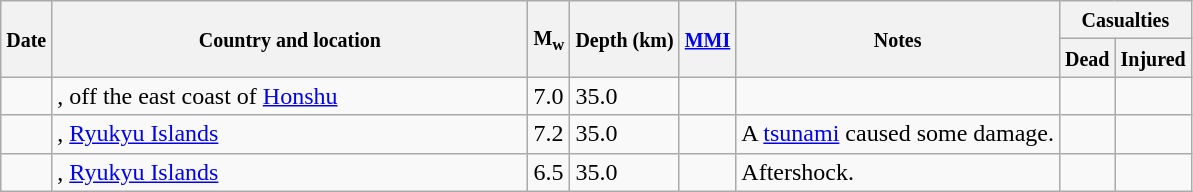<table class="wikitable sortable sort-under" style="border:1px black; margin-left:1em;">
<tr>
<th rowspan="2"><small>Date</small></th>
<th rowspan="2" style="width: 310px"><small>Country and location</small></th>
<th rowspan="2"><small>M<sub>w</sub></small></th>
<th rowspan="2"><small>Depth (km)</small></th>
<th rowspan="2"><small><a href='#'>MMI</a></small></th>
<th rowspan="2" class="unsortable"><small>Notes</small></th>
<th colspan="2"><small>Casualties</small></th>
</tr>
<tr>
<th><small>Dead</small></th>
<th><small>Injured</small></th>
</tr>
<tr>
<td></td>
<td>, off the east coast of <a href='#'>Honshu</a></td>
<td>7.0</td>
<td>35.0</td>
<td></td>
<td></td>
<td></td>
<td></td>
</tr>
<tr>
<td></td>
<td>, <a href='#'>Ryukyu Islands</a></td>
<td>7.2</td>
<td>35.0</td>
<td></td>
<td>A <a href='#'>tsunami</a> caused some damage.</td>
<td></td>
<td></td>
</tr>
<tr>
<td></td>
<td>, <a href='#'>Ryukyu Islands</a></td>
<td>6.5</td>
<td>35.0</td>
<td></td>
<td>Aftershock.</td>
<td></td>
<td></td>
</tr>
</table>
